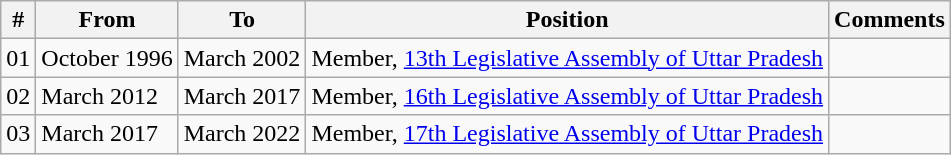<table class="wikitable sortable">
<tr>
<th>#</th>
<th>From</th>
<th>To</th>
<th>Position</th>
<th>Comments</th>
</tr>
<tr>
<td>01</td>
<td>October 1996</td>
<td>March 2002</td>
<td>Member, <a href='#'>13th Legislative Assembly of Uttar Pradesh</a></td>
<td></td>
</tr>
<tr>
<td>02</td>
<td>March 2012</td>
<td>March 2017</td>
<td>Member, <a href='#'>16th Legislative Assembly of Uttar Pradesh</a></td>
<td></td>
</tr>
<tr>
<td>03</td>
<td>March 2017</td>
<td>March 2022</td>
<td>Member, <a href='#'>17th Legislative Assembly of Uttar Pradesh</a></td>
<td></td>
</tr>
</table>
